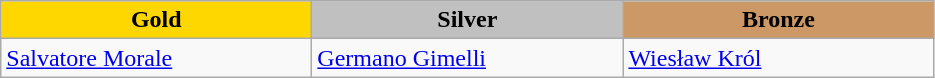<table class="wikitable" style="text-align:left">
<tr align="center">
<td width=200 bgcolor=gold><strong>Gold</strong></td>
<td width=200 bgcolor=silver><strong>Silver</strong></td>
<td width=200 bgcolor=CC9966><strong>Bronze</strong></td>
</tr>
<tr>
<td><a href='#'>Salvatore Morale</a><br><em></em></td>
<td><a href='#'>Germano Gimelli</a><br><em></em></td>
<td><a href='#'>Wiesław Król</a><br><em></em></td>
</tr>
</table>
